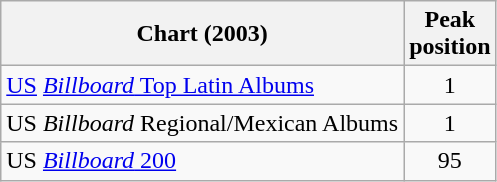<table class="wikitable">
<tr>
<th align="left">Chart (2003)</th>
<th align="left">Peak<br>position</th>
</tr>
<tr>
<td align="left"><a href='#'>US</a> <a href='#'><em>Billboard</em> Top Latin Albums</a></td>
<td align="center">1</td>
</tr>
<tr>
<td align="left">US <em>Billboard</em> Regional/Mexican Albums</td>
<td align="center">1</td>
</tr>
<tr>
<td align="left">US <a href='#'><em>Billboard</em> 200</a></td>
<td align="center">95</td>
</tr>
</table>
